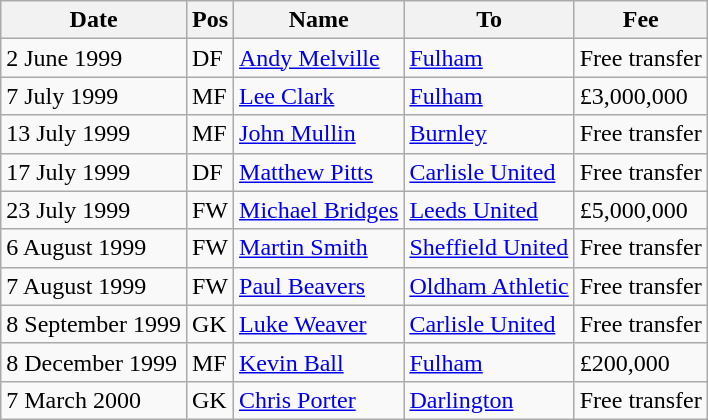<table class="wikitable">
<tr>
<th>Date</th>
<th>Pos</th>
<th>Name</th>
<th>To</th>
<th>Fee</th>
</tr>
<tr>
<td>2 June 1999</td>
<td>DF</td>
<td> <a href='#'>Andy Melville</a></td>
<td><a href='#'>Fulham</a></td>
<td>Free transfer</td>
</tr>
<tr>
<td>7 July 1999</td>
<td>MF</td>
<td> <a href='#'>Lee Clark</a></td>
<td><a href='#'>Fulham</a></td>
<td>£3,000,000</td>
</tr>
<tr>
<td>13 July 1999</td>
<td>MF</td>
<td> <a href='#'>John Mullin</a></td>
<td><a href='#'>Burnley</a></td>
<td>Free transfer</td>
</tr>
<tr>
<td>17 July 1999</td>
<td>DF</td>
<td> <a href='#'>Matthew Pitts</a></td>
<td><a href='#'>Carlisle United</a></td>
<td>Free transfer</td>
</tr>
<tr>
<td>23 July 1999</td>
<td>FW</td>
<td> <a href='#'>Michael Bridges</a></td>
<td><a href='#'>Leeds United</a></td>
<td>£5,000,000</td>
</tr>
<tr>
<td>6 August 1999</td>
<td>FW</td>
<td> <a href='#'>Martin Smith</a></td>
<td><a href='#'>Sheffield United</a></td>
<td>Free transfer</td>
</tr>
<tr>
<td>7 August 1999</td>
<td>FW</td>
<td> <a href='#'>Paul Beavers</a></td>
<td><a href='#'>Oldham Athletic</a></td>
<td>Free transfer</td>
</tr>
<tr>
<td>8 September 1999</td>
<td>GK</td>
<td> <a href='#'>Luke Weaver</a></td>
<td><a href='#'>Carlisle United</a></td>
<td>Free transfer</td>
</tr>
<tr>
<td>8 December 1999</td>
<td>MF</td>
<td> <a href='#'>Kevin Ball</a></td>
<td><a href='#'>Fulham</a></td>
<td>£200,000</td>
</tr>
<tr>
<td>7 March 2000</td>
<td>GK</td>
<td> <a href='#'>Chris Porter</a></td>
<td><a href='#'>Darlington</a></td>
<td>Free transfer</td>
</tr>
</table>
